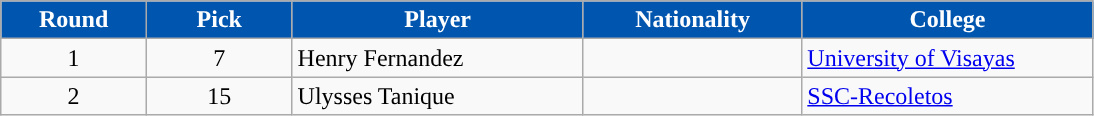<table class="wikitable sortable sortable">
<tr>
<th width="10%" style="background:#0055AF; color:#FFFFFF; ">Round</th>
<th width="10%" style="background:#0055AF; color:#FFFFFF; ">Pick</th>
<th width="20%" style="background:#0055AF; color:#FFFFFF; ">Player</th>
<th width="15%" style="background:#0055AF; color:#FFFFFF; ">Nationality</th>
<th width="20%" style="background:#0055AF; color:#FFFFFF; ">College</th>
</tr>
<tr>
<td align="center">1</td>
<td align="center">7</td>
<td>Henry Fernandez</td>
<td></td>
<td><a href='#'>University of Visayas</a></td>
</tr>
<tr>
<td align="center">2</td>
<td align="center">15</td>
<td>Ulysses Tanique</td>
<td></td>
<td><a href='#'>SSC-Recoletos</a></td>
</tr>
</table>
